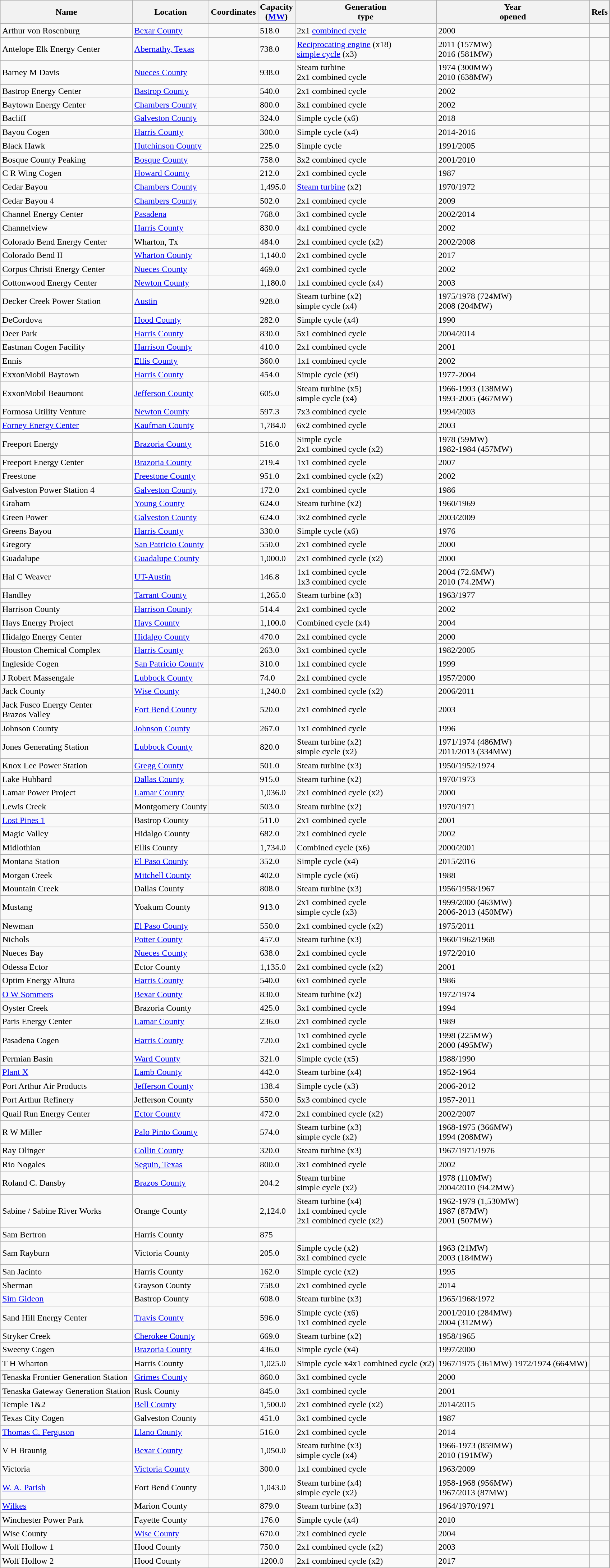<table class="wikitable sortable">
<tr>
<th>Name</th>
<th>Location</th>
<th>Coordinates</th>
<th>Capacity<br>(<a href='#'>MW</a>)</th>
<th>Generation<br>type</th>
<th>Year<br>opened</th>
<th>Refs</th>
</tr>
<tr>
<td>Arthur von Rosenburg</td>
<td><a href='#'>Bexar County</a></td>
<td></td>
<td>518.0</td>
<td>2x1 <a href='#'>combined cycle</a></td>
<td>2000</td>
<td></td>
</tr>
<tr>
<td>Antelope Elk Energy Center</td>
<td><a href='#'>Abernathy, Texas</a></td>
<td></td>
<td>738.0</td>
<td><a href='#'>Reciprocating engine</a> (x18)<br><a href='#'>simple cycle</a> (x3)</td>
<td>2011 (157MW)<br>2016 (581MW)</td>
<td></td>
</tr>
<tr>
<td>Barney M Davis</td>
<td><a href='#'>Nueces County</a></td>
<td></td>
<td>938.0</td>
<td>Steam turbine<br>2x1 combined cycle</td>
<td>1974 (300MW)<br>2010 (638MW)</td>
<td></td>
</tr>
<tr>
<td>Bastrop Energy Center</td>
<td><a href='#'>Bastrop County</a></td>
<td></td>
<td>540.0</td>
<td>2x1 combined cycle</td>
<td>2002</td>
<td></td>
</tr>
<tr>
<td>Baytown Energy Center</td>
<td><a href='#'>Chambers County</a></td>
<td></td>
<td>800.0</td>
<td>3x1 combined cycle</td>
<td>2002</td>
<td></td>
</tr>
<tr>
<td>Bacliff</td>
<td><a href='#'>Galveston County</a></td>
<td></td>
<td>324.0</td>
<td>Simple cycle (x6)</td>
<td>2018</td>
<td></td>
</tr>
<tr>
<td>Bayou Cogen</td>
<td><a href='#'>Harris County</a></td>
<td></td>
<td>300.0</td>
<td>Simple cycle (x4)</td>
<td>2014-2016</td>
<td></td>
</tr>
<tr>
<td>Black Hawk</td>
<td><a href='#'>Hutchinson County</a></td>
<td></td>
<td>225.0</td>
<td>Simple cycle</td>
<td>1991/2005</td>
<td></td>
</tr>
<tr>
<td>Bosque County Peaking</td>
<td><a href='#'>Bosque County</a></td>
<td></td>
<td>758.0</td>
<td>3x2 combined cycle</td>
<td>2001/2010</td>
<td></td>
</tr>
<tr>
<td>C R Wing Cogen</td>
<td><a href='#'>Howard County</a></td>
<td></td>
<td>212.0</td>
<td>2x1 combined cycle</td>
<td>1987</td>
<td></td>
</tr>
<tr>
<td>Cedar Bayou</td>
<td><a href='#'>Chambers County</a></td>
<td></td>
<td>1,495.0</td>
<td><a href='#'>Steam turbine</a> (x2)</td>
<td>1970/1972</td>
<td></td>
</tr>
<tr>
<td>Cedar Bayou 4</td>
<td><a href='#'>Chambers County</a></td>
<td></td>
<td>502.0</td>
<td>2x1 combined cycle</td>
<td>2009</td>
<td></td>
</tr>
<tr>
<td>Channel Energy Center</td>
<td><a href='#'>Pasadena</a></td>
<td></td>
<td>768.0</td>
<td>3x1 combined cycle</td>
<td>2002/2014</td>
<td></td>
</tr>
<tr>
<td>Channelview</td>
<td><a href='#'>Harris County</a></td>
<td></td>
<td>830.0</td>
<td>4x1 combined cycle</td>
<td>2002</td>
<td></td>
</tr>
<tr>
<td>Colorado Bend Energy Center</td>
<td>Wharton, Tx</td>
<td></td>
<td>484.0</td>
<td>2x1 combined cycle (x2)</td>
<td>2002/2008</td>
<td></td>
</tr>
<tr>
<td>Colorado Bend II</td>
<td><a href='#'>Wharton County</a></td>
<td></td>
<td>1,140.0</td>
<td>2x1 combined cycle</td>
<td>2017</td>
<td></td>
</tr>
<tr>
<td>Corpus Christi Energy Center</td>
<td><a href='#'>Nueces County</a></td>
<td></td>
<td>469.0</td>
<td>2x1 combined cycle</td>
<td>2002</td>
<td></td>
</tr>
<tr>
<td>Cottonwood Energy Center</td>
<td><a href='#'>Newton County</a></td>
<td></td>
<td>1,180.0</td>
<td>1x1 combined cycle (x4)</td>
<td>2003</td>
<td></td>
</tr>
<tr>
<td>Decker Creek Power Station</td>
<td><a href='#'>Austin</a></td>
<td></td>
<td>928.0</td>
<td>Steam turbine (x2)<br>simple cycle (x4)</td>
<td>1975/1978 (724MW)<br>2008 (204MW)</td>
<td></td>
</tr>
<tr>
<td>DeCordova</td>
<td><a href='#'>Hood County</a></td>
<td></td>
<td>282.0</td>
<td>Simple cycle (x4)</td>
<td>1990</td>
<td></td>
</tr>
<tr>
<td>Deer Park</td>
<td><a href='#'>Harris County</a></td>
<td></td>
<td>830.0</td>
<td>5x1 combined cycle</td>
<td>2004/2014</td>
<td></td>
</tr>
<tr>
<td>Eastman Cogen Facility</td>
<td><a href='#'>Harrison County</a></td>
<td></td>
<td>410.0</td>
<td>2x1 combined cycle</td>
<td>2001</td>
<td></td>
</tr>
<tr>
<td>Ennis</td>
<td><a href='#'>Ellis County</a></td>
<td></td>
<td>360.0</td>
<td>1x1 combined cycle</td>
<td>2002</td>
<td></td>
</tr>
<tr>
<td>ExxonMobil Baytown</td>
<td><a href='#'>Harris County</a></td>
<td></td>
<td>454.0</td>
<td>Simple cycle (x9)</td>
<td>1977-2004</td>
<td></td>
</tr>
<tr>
<td>ExxonMobil Beaumont</td>
<td><a href='#'>Jefferson County</a></td>
<td></td>
<td>605.0</td>
<td>Steam turbine (x5)<br>simple cycle (x4)</td>
<td>1966-1993 (138MW)<br>1993-2005 (467MW)</td>
<td></td>
</tr>
<tr>
<td>Formosa Utility Venture</td>
<td><a href='#'>Newton County</a></td>
<td></td>
<td>597.3</td>
<td>7x3 combined cycle</td>
<td>1994/2003</td>
<td></td>
</tr>
<tr>
<td><a href='#'>Forney Energy Center</a></td>
<td><a href='#'>Kaufman County</a></td>
<td></td>
<td>1,784.0</td>
<td>6x2 combined cycle</td>
<td>2003</td>
<td></td>
</tr>
<tr>
<td>Freeport Energy</td>
<td><a href='#'>Brazoria County</a></td>
<td></td>
<td>516.0</td>
<td>Simple cycle<br>2x1 combined cycle (x2)</td>
<td>1978 (59MW)<br>1982-1984 (457MW)</td>
<td></td>
</tr>
<tr>
<td>Freeport Energy Center</td>
<td><a href='#'>Brazoria County</a></td>
<td></td>
<td>219.4</td>
<td>1x1 combined cycle</td>
<td>2007</td>
<td></td>
</tr>
<tr>
<td>Freestone</td>
<td><a href='#'>Freestone County</a></td>
<td></td>
<td>951.0</td>
<td>2x1 combined cycle (x2)</td>
<td>2002</td>
<td></td>
</tr>
<tr>
<td>Galveston Power Station 4</td>
<td><a href='#'>Galveston County</a></td>
<td></td>
<td>172.0</td>
<td>2x1 combined cycle</td>
<td>1986</td>
<td></td>
</tr>
<tr>
<td>Graham</td>
<td><a href='#'>Young County</a></td>
<td></td>
<td>624.0</td>
<td>Steam turbine (x2)</td>
<td>1960/1969</td>
<td></td>
</tr>
<tr>
<td>Green Power</td>
<td><a href='#'>Galveston County</a></td>
<td></td>
<td>624.0</td>
<td>3x2 combined cycle</td>
<td>2003/2009</td>
<td></td>
</tr>
<tr>
<td>Greens Bayou</td>
<td><a href='#'>Harris County</a></td>
<td></td>
<td>330.0</td>
<td>Simple cycle (x6)</td>
<td>1976</td>
<td></td>
</tr>
<tr>
<td>Gregory</td>
<td><a href='#'>San Patricio County</a></td>
<td></td>
<td>550.0</td>
<td>2x1 combined cycle</td>
<td>2000</td>
<td></td>
</tr>
<tr>
<td>Guadalupe</td>
<td><a href='#'>Guadalupe County</a></td>
<td></td>
<td>1,000.0</td>
<td>2x1 combined cycle (x2)</td>
<td>2000</td>
<td></td>
</tr>
<tr>
<td>Hal C Weaver</td>
<td><a href='#'>UT-Austin</a></td>
<td></td>
<td>146.8</td>
<td>1x1 combined cycle <br>1x3 combined cycle</td>
<td>2004 (72.6MW)<br>2010 (74.2MW)</td>
<td></td>
</tr>
<tr>
<td>Handley</td>
<td><a href='#'>Tarrant County</a></td>
<td></td>
<td>1,265.0</td>
<td>Steam turbine (x3)</td>
<td>1963/1977</td>
<td></td>
</tr>
<tr>
<td>Harrison County</td>
<td><a href='#'>Harrison County</a></td>
<td></td>
<td>514.4</td>
<td>2x1 combined cycle</td>
<td>2002</td>
<td></td>
</tr>
<tr>
<td>Hays Energy Project</td>
<td><a href='#'>Hays County</a></td>
<td></td>
<td>1,100.0</td>
<td>Combined cycle (x4)</td>
<td>2004</td>
<td></td>
</tr>
<tr>
<td>Hidalgo Energy Center</td>
<td><a href='#'>Hidalgo County</a></td>
<td></td>
<td>470.0</td>
<td>2x1 combined cycle</td>
<td>2000</td>
<td></td>
</tr>
<tr>
<td>Houston Chemical Complex</td>
<td><a href='#'>Harris County</a></td>
<td></td>
<td>263.0</td>
<td>3x1 combined cycle</td>
<td>1982/2005</td>
<td></td>
</tr>
<tr>
<td>Ingleside Cogen</td>
<td><a href='#'>San Patricio County</a></td>
<td></td>
<td>310.0</td>
<td>1x1 combined cycle</td>
<td>1999</td>
<td></td>
</tr>
<tr>
<td>J Robert Massengale</td>
<td><a href='#'>Lubbock County</a></td>
<td></td>
<td>74.0</td>
<td>2x1 combined cycle</td>
<td>1957/2000</td>
<td></td>
</tr>
<tr>
<td>Jack County</td>
<td><a href='#'>Wise County</a></td>
<td></td>
<td>1,240.0</td>
<td>2x1 combined cycle (x2)</td>
<td>2006/2011</td>
<td></td>
</tr>
<tr>
<td>Jack Fusco Energy Center<br>Brazos Valley</td>
<td><a href='#'>Fort Bend County</a></td>
<td></td>
<td>520.0</td>
<td>2x1 combined cycle</td>
<td>2003</td>
<td></td>
</tr>
<tr>
<td>Johnson County</td>
<td><a href='#'>Johnson County</a></td>
<td></td>
<td>267.0</td>
<td>1x1 combined cycle</td>
<td>1996</td>
<td></td>
</tr>
<tr>
<td>Jones Generating Station</td>
<td><a href='#'>Lubbock County</a></td>
<td></td>
<td>820.0</td>
<td>Steam turbine (x2)<br>simple cycle (x2)</td>
<td>1971/1974 (486MW)<br>2011/2013 (334MW)</td>
<td></td>
</tr>
<tr>
<td>Knox Lee Power Station</td>
<td><a href='#'>Gregg County</a></td>
<td></td>
<td>501.0</td>
<td>Steam turbine (x3)</td>
<td>1950/1952/1974</td>
<td></td>
</tr>
<tr>
<td>Lake Hubbard</td>
<td><a href='#'>Dallas County</a></td>
<td></td>
<td>915.0</td>
<td>Steam turbine (x2)</td>
<td>1970/1973</td>
<td></td>
</tr>
<tr>
<td>Lamar Power Project</td>
<td><a href='#'>Lamar County</a></td>
<td></td>
<td>1,036.0</td>
<td>2x1 combined cycle (x2)</td>
<td>2000</td>
<td></td>
</tr>
<tr>
<td>Lewis Creek</td>
<td>Montgomery County</td>
<td></td>
<td>503.0</td>
<td>Steam turbine (x2)</td>
<td>1970/1971</td>
<td></td>
</tr>
<tr>
<td><a href='#'>Lost Pines 1</a></td>
<td>Bastrop County</td>
<td></td>
<td>511.0</td>
<td>2x1 combined cycle</td>
<td>2001</td>
<td></td>
</tr>
<tr>
<td>Magic Valley</td>
<td>Hidalgo County</td>
<td></td>
<td>682.0</td>
<td>2x1 combined cycle</td>
<td>2002</td>
<td></td>
</tr>
<tr>
<td>Midlothian</td>
<td>Ellis County</td>
<td></td>
<td>1,734.0</td>
<td>Combined cycle (x6)</td>
<td>2000/2001</td>
<td></td>
</tr>
<tr>
<td>Montana Station</td>
<td><a href='#'>El Paso County</a></td>
<td></td>
<td>352.0</td>
<td>Simple cycle (x4)</td>
<td>2015/2016</td>
<td></td>
</tr>
<tr>
<td>Morgan Creek</td>
<td><a href='#'>Mitchell County</a></td>
<td></td>
<td>402.0</td>
<td>Simple cycle (x6)</td>
<td>1988</td>
<td></td>
</tr>
<tr>
<td>Mountain Creek</td>
<td>Dallas County</td>
<td></td>
<td>808.0</td>
<td>Steam turbine (x3)</td>
<td>1956/1958/1967</td>
<td></td>
</tr>
<tr>
<td>Mustang</td>
<td>Yoakum County</td>
<td></td>
<td>913.0</td>
<td>2x1 combined cycle<br>simple cycle (x3)</td>
<td>1999/2000 (463MW)<br>2006-2013 (450MW)</td>
<td></td>
</tr>
<tr>
<td>Newman</td>
<td><a href='#'>El Paso County</a></td>
<td></td>
<td>550.0</td>
<td>2x1 combined cycle (x2)</td>
<td>1975/2011</td>
<td></td>
</tr>
<tr>
<td>Nichols</td>
<td><a href='#'>Potter County</a></td>
<td></td>
<td>457.0</td>
<td>Steam turbine (x3)</td>
<td>1960/1962/1968</td>
<td></td>
</tr>
<tr>
<td>Nueces Bay</td>
<td><a href='#'>Nueces County</a></td>
<td></td>
<td>638.0</td>
<td>2x1 combined cycle</td>
<td>1972/2010</td>
<td></td>
</tr>
<tr>
<td>Odessa Ector</td>
<td>Ector County</td>
<td></td>
<td>1,135.0</td>
<td>2x1 combined cycle (x2)</td>
<td>2001</td>
<td></td>
</tr>
<tr>
<td>Optim Energy Altura</td>
<td><a href='#'>Harris County</a></td>
<td></td>
<td>540.0</td>
<td>6x1 combined cycle</td>
<td>1986</td>
<td></td>
</tr>
<tr>
<td><a href='#'>O W Sommers</a></td>
<td><a href='#'>Bexar County</a></td>
<td></td>
<td>830.0</td>
<td>Steam turbine (x2)</td>
<td>1972/1974</td>
<td></td>
</tr>
<tr>
<td>Oyster Creek</td>
<td>Brazoria County</td>
<td></td>
<td>425.0</td>
<td>3x1 combined cycle</td>
<td>1994</td>
<td></td>
</tr>
<tr>
<td>Paris Energy Center</td>
<td><a href='#'>Lamar County</a></td>
<td></td>
<td>236.0</td>
<td>2x1 combined cycle</td>
<td>1989</td>
<td></td>
</tr>
<tr>
<td>Pasadena Cogen</td>
<td><a href='#'>Harris County</a></td>
<td></td>
<td>720.0</td>
<td>1x1 combined cycle<br>2x1 combined cycle</td>
<td>1998 (225MW)<br>2000 (495MW)</td>
<td></td>
</tr>
<tr>
<td>Permian Basin</td>
<td><a href='#'>Ward County</a></td>
<td></td>
<td>321.0</td>
<td>Simple cycle (x5)</td>
<td>1988/1990</td>
<td></td>
</tr>
<tr>
<td><a href='#'>Plant X</a></td>
<td><a href='#'>Lamb County</a></td>
<td></td>
<td>442.0</td>
<td>Steam turbine (x4)</td>
<td>1952-1964</td>
<td></td>
</tr>
<tr>
<td>Port Arthur Air Products</td>
<td><a href='#'>Jefferson County</a></td>
<td></td>
<td>138.4</td>
<td>Simple cycle (x3)</td>
<td>2006-2012</td>
<td></td>
</tr>
<tr>
<td>Port Arthur Refinery</td>
<td>Jefferson County</td>
<td></td>
<td>550.0</td>
<td>5x3 combined cycle</td>
<td>1957-2011</td>
<td></td>
</tr>
<tr>
<td>Quail Run Energy Center</td>
<td><a href='#'>Ector County</a></td>
<td></td>
<td>472.0</td>
<td>2x1 combined cycle (x2)</td>
<td>2002/2007</td>
<td></td>
</tr>
<tr>
<td>R W Miller</td>
<td><a href='#'>Palo Pinto County</a></td>
<td></td>
<td>574.0</td>
<td>Steam turbine (x3)<br>simple cycle (x2)</td>
<td>1968-1975 (366MW)<br>1994 (208MW)</td>
<td></td>
</tr>
<tr>
<td>Ray Olinger</td>
<td><a href='#'>Collin County</a></td>
<td></td>
<td>320.0</td>
<td>Steam turbine (x3)</td>
<td>1967/1971/1976</td>
<td></td>
</tr>
<tr>
<td>Rio Nogales</td>
<td><a href='#'>Seguin, Texas</a></td>
<td></td>
<td>800.0</td>
<td>3x1 combined cycle</td>
<td>2002</td>
<td></td>
</tr>
<tr>
<td>Roland C. Dansby</td>
<td><a href='#'>Brazos County</a></td>
<td></td>
<td>204.2</td>
<td>Steam turbine<br>simple cycle (x2)</td>
<td>1978 (110MW)<br>2004/2010 (94.2MW)</td>
<td></td>
</tr>
<tr>
<td>Sabine / Sabine River Works</td>
<td>Orange County</td>
<td></td>
<td>2,124.0</td>
<td>Steam turbine (x4)<br>1x1 combined cycle<br>2x1 combined cycle (x2)</td>
<td>1962-1979 (1,530MW)<br>1987 (87MW)<br>2001 (507MW)</td>
<td></td>
</tr>
<tr>
<td>Sam Bertron</td>
<td>Harris County</td>
<td></td>
<td>875</td>
<td></td>
<td></td>
<td></td>
</tr>
<tr>
<td>Sam Rayburn</td>
<td>Victoria County</td>
<td></td>
<td>205.0</td>
<td>Simple cycle (x2)<br>3x1 combined cycle</td>
<td>1963 (21MW)<br>2003 (184MW)</td>
<td></td>
</tr>
<tr>
<td>San Jacinto</td>
<td>Harris County</td>
<td></td>
<td>162.0</td>
<td>Simple cycle (x2)</td>
<td>1995</td>
<td></td>
</tr>
<tr>
<td>Sherman</td>
<td>Grayson County</td>
<td></td>
<td>758.0</td>
<td>2x1 combined cycle</td>
<td>2014</td>
<td></td>
</tr>
<tr>
<td><a href='#'>Sim Gideon</a></td>
<td>Bastrop County</td>
<td></td>
<td>608.0</td>
<td>Steam turbine (x3)</td>
<td>1965/1968/1972</td>
<td></td>
</tr>
<tr>
<td>Sand Hill Energy Center</td>
<td><a href='#'>Travis County</a></td>
<td></td>
<td>596.0</td>
<td>Simple cycle (x6)<br>1x1 combined cycle</td>
<td>2001/2010 (284MW)<br>2004 (312MW)</td>
<td></td>
</tr>
<tr>
<td>Stryker Creek</td>
<td><a href='#'>Cherokee County</a></td>
<td></td>
<td>669.0</td>
<td>Steam turbine (x2)</td>
<td>1958/1965</td>
<td></td>
</tr>
<tr>
<td>Sweeny Cogen</td>
<td><a href='#'>Brazoria County</a></td>
<td></td>
<td>436.0</td>
<td>Simple cycle (x4)</td>
<td>1997/2000</td>
<td></td>
</tr>
<tr>
<td>T H Wharton</td>
<td>Harris County</td>
<td></td>
<td>1,025.0</td>
<td>Simple cycle x4x1 combined cycle (x2)</td>
<td>1967/1975 (361MW) 1972/1974 (664MW)</td>
<td></td>
</tr>
<tr>
<td>Tenaska Frontier Generation Station</td>
<td><a href='#'>Grimes County</a></td>
<td></td>
<td>860.0</td>
<td>3x1 combined cycle</td>
<td>2000</td>
<td></td>
</tr>
<tr>
<td>Tenaska Gateway Generation Station</td>
<td>Rusk County</td>
<td></td>
<td>845.0</td>
<td>3x1 combined cycle</td>
<td>2001</td>
<td></td>
</tr>
<tr>
<td>Temple 1&2</td>
<td><a href='#'>Bell County</a></td>
<td></td>
<td>1,500.0</td>
<td>2x1 combined cycle (x2)</td>
<td>2014/2015</td>
<td></td>
</tr>
<tr>
<td>Texas City Cogen</td>
<td>Galveston County</td>
<td></td>
<td>451.0</td>
<td>3x1 combined cycle</td>
<td>1987</td>
<td></td>
</tr>
<tr>
<td><a href='#'>Thomas C. Ferguson</a></td>
<td><a href='#'>Llano County</a></td>
<td></td>
<td>516.0</td>
<td>2x1 combined cycle</td>
<td>2014</td>
<td></td>
</tr>
<tr>
<td>V H Braunig</td>
<td><a href='#'>Bexar County</a></td>
<td></td>
<td>1,050.0</td>
<td>Steam turbine (x3)<br>simple cycle (x4)</td>
<td>1966-1973 (859MW)<br>2010 (191MW)</td>
<td></td>
</tr>
<tr>
<td>Victoria</td>
<td><a href='#'>Victoria County</a></td>
<td></td>
<td>300.0</td>
<td>1x1 combined cycle</td>
<td>1963/2009</td>
<td></td>
</tr>
<tr>
<td><a href='#'>W. A. Parish</a></td>
<td>Fort Bend County</td>
<td></td>
<td>1,043.0</td>
<td>Steam turbine (x4)<br>simple cycle (x2)</td>
<td>1958-1968 (956MW)<br>1967/2013 (87MW)</td>
<td></td>
</tr>
<tr>
<td><a href='#'>Wilkes</a></td>
<td>Marion County</td>
<td></td>
<td>879.0</td>
<td>Steam turbine (x3)</td>
<td>1964/1970/1971</td>
<td></td>
</tr>
<tr>
<td>Winchester Power Park</td>
<td>Fayette County</td>
<td></td>
<td>176.0</td>
<td>Simple cycle (x4)</td>
<td>2010</td>
<td></td>
</tr>
<tr>
<td>Wise County</td>
<td><a href='#'>Wise County</a></td>
<td></td>
<td>670.0</td>
<td>2x1 combined cycle</td>
<td>2004</td>
<td></td>
</tr>
<tr>
<td>Wolf Hollow 1</td>
<td>Hood County</td>
<td></td>
<td>750.0</td>
<td>2x1 combined cycle (x2)</td>
<td>2003</td>
<td></td>
</tr>
<tr>
<td>Wolf Hollow 2</td>
<td>Hood County</td>
<td></td>
<td>1200.0</td>
<td>2x1 combined cycle (x2)</td>
<td>2017</td>
<td></td>
</tr>
</table>
